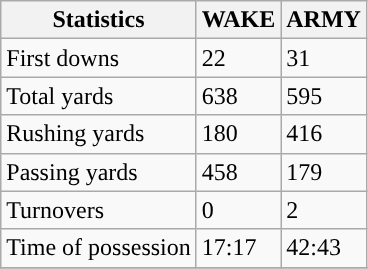<table class="wikitable" style="float: left;">
<tr>
<th>Statistics</th>
<th>WAKE</th>
<th>ARMY</th>
</tr>
<tr>
<td>First downs</td>
<td>22</td>
<td>31</td>
</tr>
<tr>
<td>Total yards</td>
<td>638</td>
<td>595</td>
</tr>
<tr>
<td>Rushing yards</td>
<td>180</td>
<td>416</td>
</tr>
<tr>
<td>Passing yards</td>
<td>458</td>
<td>179</td>
</tr>
<tr>
<td>Turnovers</td>
<td>0</td>
<td>2</td>
</tr>
<tr>
<td>Time of possession</td>
<td>17:17</td>
<td>42:43</td>
</tr>
<tr>
</tr>
</table>
